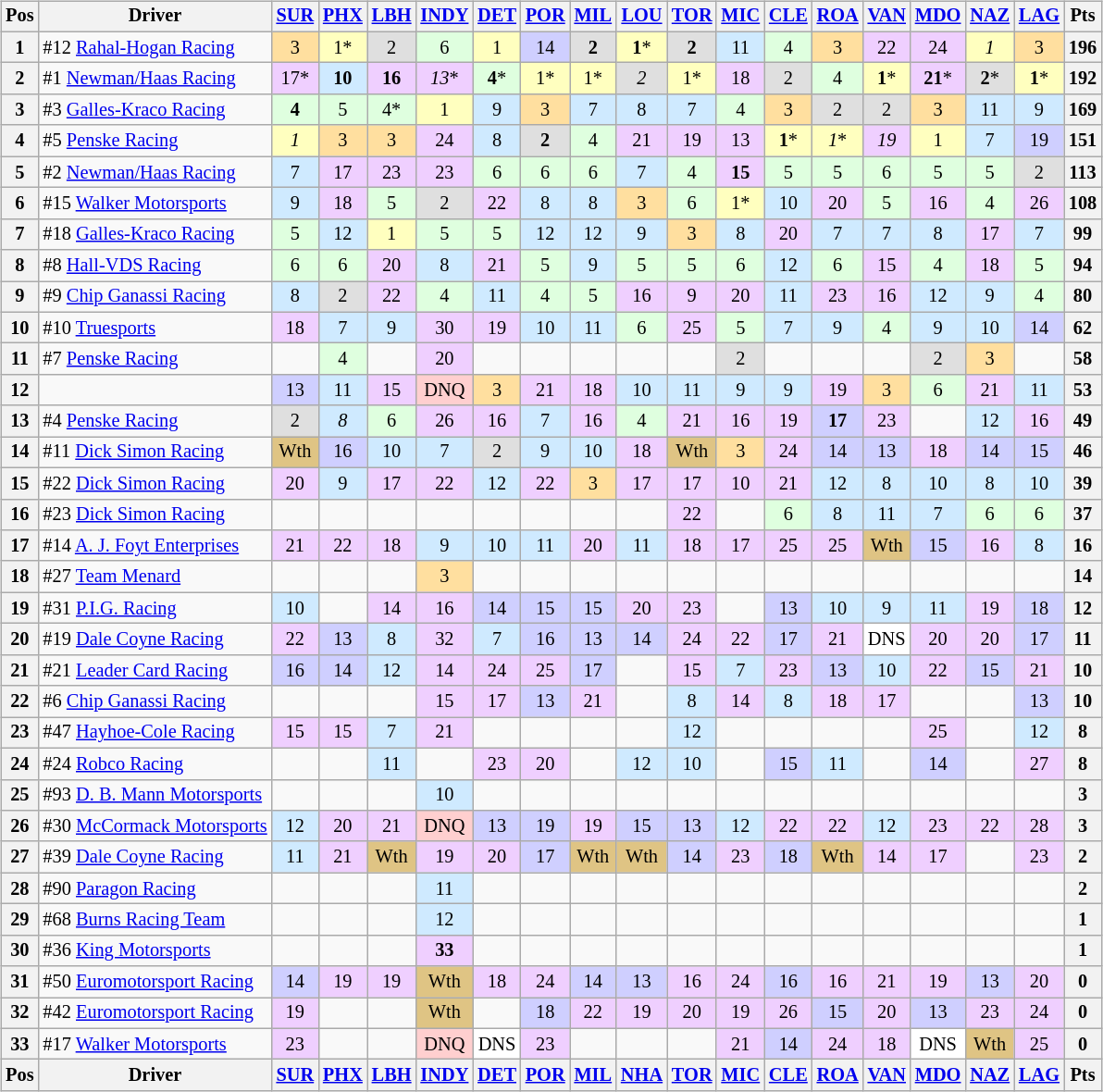<table>
<tr>
<td><br><table class="wikitable" style="font-size: 85%;; text-align:center;">
<tr>
<th valign="middle">Pos</th>
<th valign="middle">Driver</th>
<th width="27"><a href='#'>SUR</a> </th>
<th width="27"><a href='#'>PHX</a> </th>
<th width="27"><a href='#'>LBH</a> </th>
<th width="27"><a href='#'>INDY</a> </th>
<th width="27"><a href='#'>DET</a> </th>
<th width="27"><a href='#'>POR</a> </th>
<th width="27"><a href='#'>MIL</a> </th>
<th width="27"><a href='#'>LOU</a> </th>
<th width="27"><a href='#'>TOR</a> </th>
<th width="27"><a href='#'>MIC</a> </th>
<th width="27"><a href='#'>CLE</a> </th>
<th width="27"><a href='#'>ROA</a> </th>
<th width="27"><a href='#'>VAN</a> </th>
<th width="27"><a href='#'>MDO</a> </th>
<th width="27"><a href='#'>NAZ</a> </th>
<th width="27"><a href='#'>LAG</a> </th>
<th valign="middle">Pts</th>
</tr>
<tr>
<th>1</th>
<td align="left">#12 <a href='#'>Rahal-Hogan Racing</a></td>
<td style="background:#ffdf9f;">3</td>
<td style="background:#ffffbf;">1*</td>
<td style="background:#dfdfdf;">2</td>
<td style="background:#DFFFDF;">6</td>
<td style="background:#ffffbf;">1</td>
<td style="background:#CFCFFF;">14</td>
<td style="background:#dfdfdf;"><strong>2</strong></td>
<td style="background:#ffffbf;"><strong>1</strong>*</td>
<td style="background:#dfdfdf;"><strong>2</strong></td>
<td style="background:#CFEAFF;">11</td>
<td style="background:#dfffdf;">4</td>
<td style="background:#ffdf9f;">3</td>
<td style="background:#efcfff;">22</td>
<td style="background:#efcfff;">24</td>
<td style="background:#ffffbf;"><em>1</em></td>
<td style="background:#ffdf9f;">3</td>
<th>196</th>
</tr>
<tr>
<th>2</th>
<td align="left">#1 <a href='#'>Newman/Haas Racing</a></td>
<td style="background:#efcfff;">17*</td>
<td style="background:#CFEAFF;"><strong>10</strong></td>
<td style="background:#efcfff;"><strong>16</strong></td>
<td style="background:#efcfff;"><em>13</em>*</td>
<td style="background:#dfffdf;"><strong>4</strong>*</td>
<td style="background:#ffffbf;">1*</td>
<td style="background:#ffffbf;">1*</td>
<td style="background:#dfdfdf;"><em>2</em></td>
<td style="background:#ffffbf;">1*</td>
<td style="background:#efcfff;">18</td>
<td style="background:#dfdfdf;">2</td>
<td style="background:#dfffdf;">4</td>
<td style="background:#ffffbf;"><strong>1</strong>*</td>
<td style="background:#efcfff;"><strong>21</strong>*</td>
<td style="background:#dfdfdf;"><strong>2</strong>*</td>
<td style="background:#ffffbf;"><strong>1</strong>*</td>
<th>192</th>
</tr>
<tr>
<th>3</th>
<td align="left">#3 <a href='#'>Galles-Kraco Racing</a></td>
<td style="background:#dfffdf;"><strong>4</strong></td>
<td style="background:#dfffdf;">5</td>
<td style="background:#dfffdf;">4*</td>
<td style="background:#ffffbf;">1</td>
<td style="background:#CFEAFF;">9</td>
<td style="background:#ffdf9f;">3</td>
<td style="background:#CFEAFF;">7</td>
<td style="background:#CFEAFF;">8</td>
<td style="background:#CFEAFF;">7</td>
<td style="background:#dfffdf;">4</td>
<td style="background:#ffdf9f;">3</td>
<td style="background:#dfdfdf;">2</td>
<td style="background:#dfdfdf;">2</td>
<td style="background:#ffdf9f;">3</td>
<td style="background:#CFEAFF;">11</td>
<td style="background:#CFEAFF;">9</td>
<th>169</th>
</tr>
<tr>
<th>4</th>
<td align="left">#5 <a href='#'>Penske Racing</a></td>
<td style="background:#ffffbf;"><em>1</em></td>
<td style="background:#ffdf9f;">3</td>
<td style="background:#ffdf9f;">3</td>
<td style="background:#efcfff;">24</td>
<td style="background:#CFEAFF;">8</td>
<td style="background:#dfdfdf;"><strong>2</strong></td>
<td style="background:#dfffdf;">4</td>
<td style="background:#efcfff;">21</td>
<td style="background:#efcfff;">19</td>
<td style="background:#efcfff;">13</td>
<td style="background:#ffffbf;"><strong>1</strong>*</td>
<td style="background:#ffffbf;"><em>1</em>*</td>
<td style="background:#efcfff;"><em>19</em></td>
<td style="background:#ffffbf;">1</td>
<td style="background:#CFEAFF;">7</td>
<td style="background:#CFCFFF;">19</td>
<th>151</th>
</tr>
<tr>
<th>5</th>
<td align="left">#2 <a href='#'>Newman/Haas Racing</a></td>
<td style="background:#CFEAFF;">7</td>
<td style="background:#efcfff;">17</td>
<td style="background:#efcfff;">23</td>
<td style="background:#efcfff;">23</td>
<td style="background:#DFFFDF;">6</td>
<td style="background:#DFFFDF;">6</td>
<td style="background:#DFFFDF;">6</td>
<td style="background:#CFEAFF;">7</td>
<td style="background:#dfffdf;">4</td>
<td style="background:#efcfff;"><strong>15</strong></td>
<td style="background:#dfffdf;">5</td>
<td style="background:#dfffdf;">5</td>
<td style="background:#DFFFDF;">6</td>
<td style="background:#dfffdf;">5</td>
<td style="background:#dfffdf;">5</td>
<td style="background:#dfdfdf;">2</td>
<th>113</th>
</tr>
<tr>
<th>6</th>
<td align="left">#15 <a href='#'>Walker Motorsports</a></td>
<td style="background:#CFEAFF;">9</td>
<td style="background:#efcfff;">18</td>
<td style="background:#dfffdf;">5</td>
<td style="background:#dfdfdf;">2</td>
<td style="background:#efcfff;">22</td>
<td style="background:#CFEAFF;">8</td>
<td style="background:#CFEAFF;">8</td>
<td style="background:#ffdf9f;">3</td>
<td style="background:#DFFFDF;">6</td>
<td style="background:#ffffbf;">1*</td>
<td style="background:#CFEAFF;">10</td>
<td style="background:#efcfff;">20</td>
<td style="background:#dfffdf;">5</td>
<td style="background:#efcfff;">16</td>
<td style="background:#dfffdf;">4</td>
<td style="background:#efcfff;">26</td>
<th>108</th>
</tr>
<tr>
<th>7</th>
<td align="left">#18 <a href='#'>Galles-Kraco Racing</a></td>
<td style="background:#dfffdf;">5</td>
<td style="background:#CFEAFF;">12</td>
<td style="background:#ffffbf;">1</td>
<td style="background:#dfffdf;">5</td>
<td style="background:#dfffdf;">5</td>
<td style="background:#CFEAFF;">12</td>
<td style="background:#CFEAFF;">12</td>
<td style="background:#CFEAFF;">9</td>
<td style="background:#ffdf9f;">3</td>
<td style="background:#CFEAFF;">8</td>
<td style="background:#efcfff;">20</td>
<td style="background:#CFEAFF;">7</td>
<td style="background:#CFEAFF;">7</td>
<td style="background:#CFEAFF;">8</td>
<td style="background:#efcfff;">17</td>
<td style="background:#CFEAFF;">7</td>
<th>99</th>
</tr>
<tr>
<th>8</th>
<td align="left">#8 <a href='#'>Hall-VDS Racing</a></td>
<td style="background:#DFFFDF;">6</td>
<td style="background:#DFFFDF;">6</td>
<td style="background:#efcfff;">20</td>
<td style="background:#CFEAFF;">8</td>
<td style="background:#efcfff;">21</td>
<td style="background:#dfffdf;">5</td>
<td style="background:#CFEAFF;">9</td>
<td style="background:#dfffdf;">5</td>
<td style="background:#dfffdf;">5</td>
<td style="background:#DFFFDF;">6</td>
<td style="background:#CFEAFF;">12</td>
<td style="background:#DFFFDF;">6</td>
<td style="background:#efcfff;">15</td>
<td style="background:#dfffdf;">4</td>
<td style="background:#efcfff;">18</td>
<td style="background:#dfffdf;">5</td>
<th>94</th>
</tr>
<tr>
<th>9</th>
<td align="left">#9 <a href='#'>Chip Ganassi Racing</a></td>
<td style="background:#CFEAFF;">8</td>
<td style="background:#dfdfdf;">2</td>
<td style="background:#efcfff;">22</td>
<td style="background:#dfffdf;">4</td>
<td style="background:#CFEAFF;">11</td>
<td style="background:#dfffdf;">4</td>
<td style="background:#dfffdf;">5</td>
<td style="background:#efcfff;">16</td>
<td style="background:#efcfff;">9</td>
<td style="background:#efcfff;">20</td>
<td style="background:#CFEAFF;">11</td>
<td style="background:#efcfff;">23</td>
<td style="background:#efcfff;">16</td>
<td style="background:#CFEAFF;">12</td>
<td style="background:#CFEAFF;">9</td>
<td style="background:#dfffdf;">4</td>
<th>80</th>
</tr>
<tr>
<th>10</th>
<td align="left">#10 <a href='#'>Truesports</a></td>
<td style="background:#efcfff;">18</td>
<td style="background:#CFEAFF;">7</td>
<td style="background:#CFEAFF;">9</td>
<td style="background:#efcfff;">30</td>
<td style="background:#efcfff;">19</td>
<td style="background:#CFEAFF;">10</td>
<td style="background:#CFEAFF;">11</td>
<td style="background:#DFFFDF;">6</td>
<td style="background:#efcfff;">25</td>
<td style="background:#dfffdf;">5</td>
<td style="background:#CFEAFF;">7</td>
<td style="background:#CFEAFF;">9</td>
<td style="background:#dfffdf;">4</td>
<td style="background:#CFEAFF;">9</td>
<td style="background:#CFEAFF;">10</td>
<td style="background:#CFCFFF;">14</td>
<th>62</th>
</tr>
<tr>
<th>11</th>
<td align="left">#7 <a href='#'>Penske Racing</a></td>
<td></td>
<td style="background:#dfffdf;">4</td>
<td></td>
<td style="background:#efcfff;">20</td>
<td></td>
<td></td>
<td></td>
<td></td>
<td></td>
<td style="background:#dfdfdf;">2</td>
<td></td>
<td></td>
<td></td>
<td style="background:#dfdfdf;">2</td>
<td style="background:#ffdf9f;">3</td>
<td></td>
<th>58</th>
</tr>
<tr>
<th>12</th>
<td align="left"></td>
<td style="background:#CFCFFF;">13</td>
<td style="background:#CFEAFF;">11</td>
<td style="background:#efcfff;">15</td>
<td style="background:#ffcfcf;">DNQ</td>
<td style="background:#ffdf9f;">3</td>
<td style="background:#efcfff;">21</td>
<td style="background:#efcfff;">18</td>
<td style="background:#CFEAFF;">10</td>
<td style="background:#CFEAFF;">11</td>
<td style="background:#CFEAFF;">9</td>
<td style="background:#CFEAFF;">9</td>
<td style="background:#efcfff;">19</td>
<td style="background:#ffdf9f;">3</td>
<td style="background:#DFFFDF;">6</td>
<td style="background:#efcfff;">21</td>
<td style="background:#CFEAFF;">11</td>
<th>53</th>
</tr>
<tr>
<th>13</th>
<td align="left">#4 <a href='#'>Penske Racing</a></td>
<td style="background:#dfdfdf;">2</td>
<td style="background:#CFEAFF;"><em>8</em></td>
<td style="background:#DFFFDF;">6</td>
<td style="background:#efcfff;">26</td>
<td style="background:#efcfff;">16</td>
<td style="background:#CFEAFF;">7</td>
<td style="background:#efcfff;">16</td>
<td style="background:#dfffdf;">4</td>
<td style="background:#efcfff;">21</td>
<td style="background:#efcfff;">16</td>
<td style="background:#efcfff;">19</td>
<td style="background:#CFCFFF;"><strong>17</strong></td>
<td style="background:#efcfff;">23</td>
<td></td>
<td style="background:#CFEAFF;">12</td>
<td style="background:#efcfff;">16</td>
<th>49</th>
</tr>
<tr>
<th>14</th>
<td align="left">#11 <a href='#'>Dick Simon Racing</a></td>
<td style="background:#DFC484;">Wth</td>
<td style="background:#CFCFFF;">16</td>
<td style="background:#CFEAFF;">10</td>
<td style="background:#CFEAFF;">7</td>
<td style="background:#dfdfdf;">2</td>
<td style="background:#CFEAFF;">9</td>
<td style="background:#CFEAFF;">10</td>
<td style="background:#efcfff;">18</td>
<td style="background:#DFC484;">Wth</td>
<td style="background:#ffdf9f;">3</td>
<td style="background:#efcfff;">24</td>
<td style="background:#CFCFFF;">14</td>
<td style="background:#CFCFFF;">13</td>
<td style="background:#efcfff;">18</td>
<td style="background:#CFCFFF;">14</td>
<td style="background:#CFCFFF;">15</td>
<th>46</th>
</tr>
<tr>
<th>15</th>
<td align="left">#22 <a href='#'>Dick Simon Racing</a></td>
<td style="background:#efcfff;">20</td>
<td style="background:#CFEAFF;">9</td>
<td style="background:#efcfff;">17</td>
<td style="background:#efcfff;">22</td>
<td style="background:#CFEAFF;">12</td>
<td style="background:#efcfff;">22</td>
<td style="background:#ffdf9f;">3</td>
<td style="background:#efcfff;">17</td>
<td style="background:#efcfff;">17</td>
<td style="background:#efcfff;">10</td>
<td style="background:#efcfff;">21</td>
<td style="background:#CFEAFF;">12</td>
<td style="background:#CFEAFF;">8</td>
<td style="background:#CFEAFF;">10</td>
<td style="background:#CFEAFF;">8</td>
<td style="background:#CFEAFF;">10</td>
<th>39</th>
</tr>
<tr>
<th>16</th>
<td align="left">#23 <a href='#'>Dick Simon Racing</a></td>
<td></td>
<td></td>
<td></td>
<td></td>
<td></td>
<td></td>
<td></td>
<td></td>
<td style="background:#efcfff;">22</td>
<td></td>
<td style="background:#DFFFDF;">6</td>
<td style="background:#CFEAFF;">8</td>
<td style="background:#CFEAFF;">11</td>
<td style="background:#CFEAFF;">7</td>
<td style="background:#DFFFDF;">6</td>
<td style="background:#DFFFDF;">6</td>
<th>37</th>
</tr>
<tr>
<th>17</th>
<td align="left">#14 <a href='#'>A. J. Foyt Enterprises</a></td>
<td style="background:#efcfff;">21</td>
<td style="background:#efcfff;">22</td>
<td style="background:#efcfff;">18</td>
<td style="background:#CFEAFF;">9</td>
<td style="background:#CFEAFF;">10</td>
<td style="background:#CFEAFF;">11</td>
<td style="background:#efcfff;">20</td>
<td style="background:#CFEAFF;">11</td>
<td style="background:#efcfff;">18</td>
<td style="background:#efcfff;">17</td>
<td style="background:#efcfff;">25</td>
<td style="background:#efcfff;">25</td>
<td style="background:#DFC484;">Wth</td>
<td style="background:#CFCFFF;">15</td>
<td style="background:#efcfff;">16</td>
<td style="background:#CFEAFF;">8</td>
<th>16</th>
</tr>
<tr>
<th>18</th>
<td align="left">#27 <a href='#'>Team Menard</a></td>
<td></td>
<td></td>
<td></td>
<td style="background:#ffdf9f;">3</td>
<td></td>
<td></td>
<td></td>
<td></td>
<td></td>
<td></td>
<td></td>
<td></td>
<td></td>
<td></td>
<td></td>
<td></td>
<th>14</th>
</tr>
<tr>
<th>19</th>
<td align="left">#31 <a href='#'>P.I.G. Racing</a></td>
<td style="background:#CFEAFF;">10</td>
<td></td>
<td style="background:#efcfff;">14</td>
<td style="background:#efcfff;">16</td>
<td style="background:#CFCFFF;">14</td>
<td style="background:#CFCFFF;">15</td>
<td style="background:#CFCFFF;">15</td>
<td style="background:#efcfff;">20</td>
<td style="background:#efcfff;">23</td>
<td></td>
<td style="background:#CFCFFF;">13</td>
<td style="background:#CFEAFF;">10</td>
<td style="background:#CFEAFF;">9</td>
<td style="background:#CFEAFF;">11</td>
<td style="background:#efcfff;">19</td>
<td style="background:#CFCFFF;">18</td>
<th>12</th>
</tr>
<tr>
<th>20</th>
<td style="text-align:left">#19 <a href='#'>Dale Coyne Racing</a></td>
<td style="background:#efcfff;">22</td>
<td style="background:#CFCFFF;">13</td>
<td style="background:#CFEAFF;">8</td>
<td style="background:#efcfff;">32</td>
<td style="background:#CFEAFF;">7</td>
<td style="background:#CFCFFF;">16</td>
<td style="background:#CFCFFF;">13</td>
<td style="background:#CFCFFF;">14</td>
<td style="background:#efcfff;">24</td>
<td style="background:#efcfff;">22</td>
<td style="background:#CFCFFF;">17</td>
<td style="background:#efcfff;">21</td>
<td style="background:#ffffff;">DNS</td>
<td style="background:#efcfff;">20</td>
<td style="background:#efcfff;">20</td>
<td style="background:#CFCFFF;">17</td>
<th>11</th>
</tr>
<tr>
<th>21</th>
<td align="left">#21 <a href='#'>Leader Card Racing</a></td>
<td style="background:#CFCFFF;">16</td>
<td style="background:#CFCFFF;">14</td>
<td style="background:#CFEAFF;">12</td>
<td style="background:#efcfff;">14</td>
<td style="background:#efcfff;">24</td>
<td style="background:#efcfff;">25</td>
<td style="background:#CFCFFF;">17</td>
<td></td>
<td style="background:#efcfff;">15</td>
<td style="background:#CFEAFF;">7</td>
<td style="background:#efcfff;">23</td>
<td style="background:#CFCFFF;">13</td>
<td style="background:#CFEAFF;">10</td>
<td style="background:#efcfff;">22</td>
<td style="background:#CFCFFF;">15</td>
<td style="background:#efcfff;">21</td>
<th>10</th>
</tr>
<tr>
<th>22</th>
<td style="text-align:left">#6 <a href='#'>Chip Ganassi Racing</a></td>
<td></td>
<td></td>
<td></td>
<td style="background:#efcfff;">15</td>
<td style="background:#efcfff;">17</td>
<td style="background:#CFCFFF;">13</td>
<td style="background:#efcfff;">21</td>
<td></td>
<td style="background:#CFEAFF;">8</td>
<td style="background:#efcfff;">14</td>
<td style="background:#CFEAFF;">8</td>
<td style="background:#efcfff;">18</td>
<td style="background:#efcfff;">17</td>
<td></td>
<td></td>
<td style="background:#CFCFFF;">13</td>
<th>10</th>
</tr>
<tr>
<th>23</th>
<td style="text-align:left">#47 <a href='#'>Hayhoe-Cole Racing</a></td>
<td style="background:#efcfff;">15</td>
<td style="background:#efcfff;">15</td>
<td style="background:#CFEAFF;">7</td>
<td style="background:#efcfff;">21</td>
<td></td>
<td></td>
<td></td>
<td></td>
<td style="background:#CFEAFF;">12</td>
<td></td>
<td></td>
<td></td>
<td></td>
<td style="background:#efcfff;">25</td>
<td></td>
<td style="background:#CFEAFF;">12</td>
<th>8</th>
</tr>
<tr>
<th>24</th>
<td style="text-align:left">#24 <a href='#'>Robco Racing</a></td>
<td></td>
<td></td>
<td style="background:#CFEAFF;">11</td>
<td></td>
<td style="background:#efcfff;">23</td>
<td style="background:#efcfff;">20</td>
<td></td>
<td style="background:#CFEAFF;">12</td>
<td style="background:#CFEAFF;">10</td>
<td></td>
<td style="background:#CFCFFF;">15</td>
<td style="background:#CFEAFF;">11</td>
<td></td>
<td style="background:#CFCFFF;">14</td>
<td></td>
<td style="background:#efcfff;">27</td>
<th>8</th>
</tr>
<tr>
<th>25</th>
<td align="left">#93 <a href='#'>D. B. Mann Motorsports</a></td>
<td></td>
<td></td>
<td></td>
<td style="background:#CFEAFF;">10</td>
<td></td>
<td></td>
<td></td>
<td></td>
<td></td>
<td></td>
<td></td>
<td></td>
<td></td>
<td></td>
<td></td>
<td></td>
<th>3</th>
</tr>
<tr>
<th>26</th>
<td align="left">#30 <a href='#'>McCormack Motorsports</a></td>
<td style="background:#CFEAFF;">12</td>
<td style="background:#efcfff;">20</td>
<td style="background:#efcfff;">21</td>
<td style="background:#ffcfcf;">DNQ</td>
<td style="background:#CFCFFF;">13</td>
<td style="background:#CFCFFF;">19</td>
<td style="background:#efcfff;">19</td>
<td style="background:#CFCFFF;">15</td>
<td style="background:#CFCFFF;">13</td>
<td style="background:#CFEAFF;">12</td>
<td style="background:#efcfff;">22</td>
<td style="background:#efcfff;">22</td>
<td style="background:#CFEAFF;">12</td>
<td style="background:#efcfff;">23</td>
<td style="background:#efcfff;">22</td>
<td style="background:#efcfff;">28</td>
<th>3</th>
</tr>
<tr>
<th>27</th>
<td style="text-align:left">#39 <a href='#'>Dale Coyne Racing</a></td>
<td style="background:#CFEAFF;">11</td>
<td style="background:#efcfff;">21</td>
<td style="background:#DFC484;">Wth</td>
<td style="background:#efcfff;">19</td>
<td style="background:#efcfff;">20</td>
<td style="background:#CFCFFF;">17</td>
<td style="background:#DFC484;">Wth</td>
<td style="background:#DFC484;">Wth</td>
<td style="background:#CFCFFF;">14</td>
<td style="background:#efcfff;">23</td>
<td style="background:#CFCFFF;">18</td>
<td style="background:#DFC484;">Wth</td>
<td style="background:#efcfff;">14</td>
<td style="background:#efcfff;">17</td>
<td></td>
<td style="background:#efcfff;">23</td>
<th>2</th>
</tr>
<tr>
<th>28</th>
<td style="text-align:left">#90 <a href='#'>Paragon Racing</a></td>
<td></td>
<td></td>
<td></td>
<td style="background:#CFEAFF;">11</td>
<td></td>
<td></td>
<td></td>
<td></td>
<td></td>
<td></td>
<td></td>
<td></td>
<td></td>
<td></td>
<td></td>
<td></td>
<th>2</th>
</tr>
<tr>
<th>29</th>
<td align="left">#68 <a href='#'>Burns Racing Team</a></td>
<td></td>
<td></td>
<td></td>
<td style="background:#CFEAFF;">12</td>
<td></td>
<td></td>
<td></td>
<td></td>
<td></td>
<td></td>
<td></td>
<td></td>
<td></td>
<td></td>
<td></td>
<td></td>
<th>1</th>
</tr>
<tr>
<th>30</th>
<td align="left">#36 <a href='#'>King Motorsports</a></td>
<td></td>
<td></td>
<td></td>
<td style="background:#efcfff;"><strong>33</strong></td>
<td></td>
<td></td>
<td></td>
<td></td>
<td></td>
<td></td>
<td></td>
<td></td>
<td></td>
<td></td>
<td></td>
<td></td>
<th>1</th>
</tr>
<tr>
<th>31</th>
<td style="text-align:left">#50 <a href='#'>Euromotorsport Racing</a></td>
<td style="background:#CFCFFF;">14</td>
<td style="background:#efcfff;">19</td>
<td style="background:#efcfff;">19</td>
<td style="background:#DFC484;">Wth</td>
<td style="background:#efcfff;">18</td>
<td style="background:#efcfff;">24</td>
<td style="background:#CFCFFF;">14</td>
<td style="background:#CFCFFF;">13</td>
<td style="background:#efcfff;">16</td>
<td style="background:#efcfff;">24</td>
<td style="background:#CFCFFF;">16</td>
<td style="background:#efcfff;">16</td>
<td style="background:#efcfff;">21</td>
<td style="background:#efcfff;">19</td>
<td style="background:#CFCFFF;">13</td>
<td style="background:#efcfff;">20</td>
<th>0</th>
</tr>
<tr>
<th>32</th>
<td style="text-align:left">#42 <a href='#'>Euromotorsport Racing</a></td>
<td style="background:#efcfff;">19</td>
<td></td>
<td></td>
<td style="background:#DFC484;">Wth</td>
<td></td>
<td style="background:#CFCFFF;">18</td>
<td style="background:#efcfff;">22</td>
<td style="background:#efcfff;">19</td>
<td style="background:#efcfff;">20</td>
<td style="background:#efcfff;">19</td>
<td style="background:#efcfff;">26</td>
<td style="background:#CFCFFF;">15</td>
<td style="background:#efcfff;">20</td>
<td style="background:#CFCFFF;">13</td>
<td style="background:#efcfff;">23</td>
<td style="background:#efcfff;">24</td>
<th>0</th>
</tr>
<tr>
<th>33</th>
<td align="left">#17 <a href='#'>Walker Motorsports</a></td>
<td style="background:#efcfff;">23</td>
<td></td>
<td></td>
<td style="background:#ffcfcf;">DNQ</td>
<td style="background:#ffffff;">DNS</td>
<td style="background:#efcfff;">23</td>
<td></td>
<td></td>
<td></td>
<td style="background:#efcfff;">21</td>
<td style="background:#CFCFFF;">14</td>
<td style="background:#efcfff;">24</td>
<td style="background:#efcfff;">18</td>
<td style="background:#ffffff;">DNS</td>
<td style="background:#DFC484;">Wth</td>
<td style="background:#efcfff;">25</td>
<th>0</th>
</tr>
<tr valign="top" style="background: #f9f9f9;">
<th valign="middle">Pos</th>
<th valign="middle">Driver</th>
<th width="27"><a href='#'>SUR</a> </th>
<th width="27"><a href='#'>PHX</a> </th>
<th width="27"><a href='#'>LBH</a> </th>
<th width="27"><a href='#'>INDY</a> </th>
<th width="27"><a href='#'>DET</a> </th>
<th width="27"><a href='#'>POR</a> </th>
<th width="27"><a href='#'>MIL</a> </th>
<th width="27"><a href='#'>NHA</a> </th>
<th width="27"><a href='#'>TOR</a> </th>
<th width="27"><a href='#'>MIC</a> </th>
<th width="27"><a href='#'>CLE</a> </th>
<th width="27"><a href='#'>ROA</a> </th>
<th width="27"><a href='#'>VAN</a> </th>
<th width="27"><a href='#'>MDO</a> </th>
<th width="27"><a href='#'>NAZ</a> </th>
<th width="27"><a href='#'>LAG</a> </th>
<th valign="middle">Pts</th>
</tr>
</table>
</td>
</tr>
</table>
